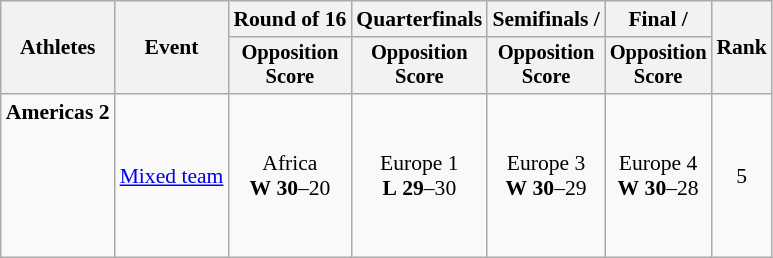<table class=wikitable style="font-size:90%">
<tr>
<th rowspan="2">Athletes</th>
<th rowspan="2">Event</th>
<th>Round of 16</th>
<th>Quarterfinals</th>
<th>Semifinals / </th>
<th>Final / </th>
<th rowspan=2>Rank</th>
</tr>
<tr style="font-size:95%">
<th>Opposition<br>Score</th>
<th>Opposition<br>Score</th>
<th>Opposition<br>Score</th>
<th>Opposition<br>Score</th>
</tr>
<tr align=center>
<td align=left><strong>Americas 2</strong><br><br><br><br><br><br></td>
<td align=left><a href='#'>Mixed team</a></td>
<td>Africa<br><strong>W</strong> <strong>30</strong>–20</td>
<td>Europe 1<br><strong>L</strong> <strong>29</strong>–30</td>
<td>Europe 3<br><strong>W</strong> <strong>30</strong>–29</td>
<td>Europe 4<br><strong>W</strong> <strong>30</strong>–28</td>
<td>5</td>
</tr>
</table>
